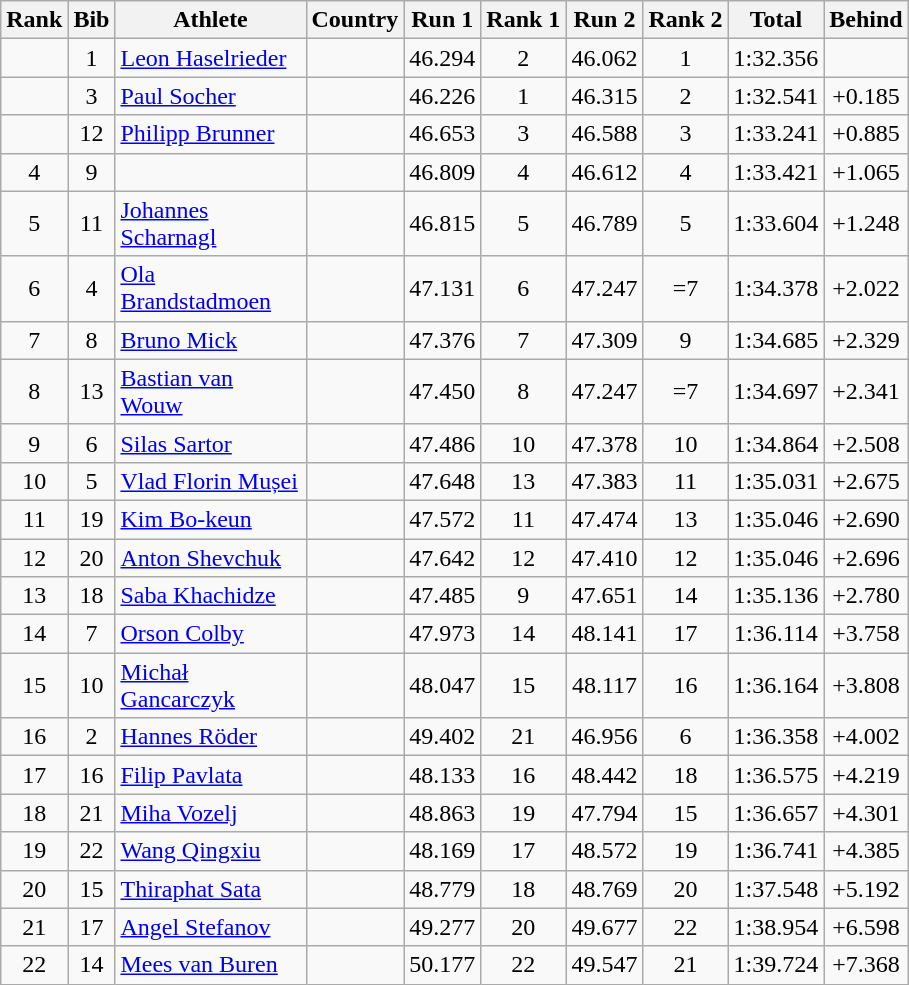<table class="wikitable sortable" style="text-align:center">
<tr>
<th>Rank</th>
<th>Bib</th>
<th width=120>Athlete</th>
<th>Country</th>
<th>Run 1</th>
<th>Rank 1</th>
<th>Run 2</th>
<th>Rank 2</th>
<th>Total</th>
<th>Behind</th>
</tr>
<tr>
<td></td>
<td>1</td>
<td align=left><a href='#'>Leon Haselrieder</a></td>
<td align=left></td>
<td>46.294</td>
<td>2</td>
<td>46.062</td>
<td>1</td>
<td>1:32.356</td>
<td></td>
</tr>
<tr>
<td></td>
<td>3</td>
<td align=left><a href='#'>Paul Socher</a></td>
<td align=left></td>
<td>46.226</td>
<td>1</td>
<td>46.315</td>
<td>2</td>
<td>1:32.541</td>
<td>+0.185</td>
</tr>
<tr>
<td></td>
<td>12</td>
<td align=left><a href='#'>Philipp Brunner</a></td>
<td align=left></td>
<td>46.653</td>
<td>3</td>
<td>46.588</td>
<td>3</td>
<td>1:33.241</td>
<td>+0.885</td>
</tr>
<tr>
<td>4</td>
<td>9</td>
<td align=left></td>
<td align=left></td>
<td>46.809</td>
<td>4</td>
<td>46.612</td>
<td>4</td>
<td>1:33.421</td>
<td>+1.065</td>
</tr>
<tr>
<td>5</td>
<td>11</td>
<td align=left><a href='#'>Johannes Scharnagl</a></td>
<td align=left></td>
<td>46.815</td>
<td>5</td>
<td>46.789</td>
<td>5</td>
<td>1:33.604</td>
<td>+1.248</td>
</tr>
<tr>
<td>6</td>
<td>4</td>
<td align=left><a href='#'>Ola Brandstadmoen</a></td>
<td align=left></td>
<td>47.131</td>
<td>6</td>
<td>47.247</td>
<td>=7</td>
<td>1:34.378</td>
<td>+2.022</td>
</tr>
<tr>
<td>7</td>
<td>8</td>
<td align=left><a href='#'>Bruno Mick</a></td>
<td align=left></td>
<td>47.376</td>
<td>7</td>
<td>47.309</td>
<td>9</td>
<td>1:34.685</td>
<td>+2.329</td>
</tr>
<tr>
<td>8</td>
<td>13</td>
<td align=left><a href='#'>Bastian van Wouw</a></td>
<td align=left></td>
<td>47.450</td>
<td>8</td>
<td>47.247</td>
<td>=7</td>
<td>1:34.697</td>
<td>+2.341</td>
</tr>
<tr>
<td>9</td>
<td>6</td>
<td align=left><a href='#'>Silas Sartor</a></td>
<td align=left></td>
<td>47.486</td>
<td>10</td>
<td>47.378</td>
<td>10</td>
<td>1:34.864</td>
<td>+2.508</td>
</tr>
<tr>
<td>10</td>
<td>5</td>
<td align=left><a href='#'>Vlad Florin Mușei</a></td>
<td align=left></td>
<td>47.648</td>
<td>13</td>
<td>47.383</td>
<td>11</td>
<td>1:35.031</td>
<td>+2.675</td>
</tr>
<tr>
<td>11</td>
<td>19</td>
<td align=left><a href='#'>Kim Bo-keun</a></td>
<td align=left></td>
<td>47.572</td>
<td>11</td>
<td>47.474</td>
<td>13</td>
<td>1:35.046</td>
<td>+2.690</td>
</tr>
<tr>
<td>12</td>
<td>20</td>
<td align=left><a href='#'>Anton Shevchuk</a></td>
<td align=left></td>
<td>47.642</td>
<td>12</td>
<td>47.410</td>
<td>12</td>
<td>1:35.046</td>
<td>+2.696</td>
</tr>
<tr>
<td>13</td>
<td>18</td>
<td align=left><a href='#'>Saba Khachidze</a></td>
<td align=left></td>
<td>47.485</td>
<td>9</td>
<td>47.651</td>
<td>14</td>
<td>1:35.136</td>
<td>+2.780</td>
</tr>
<tr>
<td>14</td>
<td>7</td>
<td align=left><a href='#'>Orson Colby</a></td>
<td align=left></td>
<td>47.973</td>
<td>14</td>
<td>48.141</td>
<td>17</td>
<td>1:36.114</td>
<td>+3.758</td>
</tr>
<tr>
<td>15</td>
<td>10</td>
<td align=left><a href='#'>Michał Gancarczyk</a></td>
<td align=left></td>
<td>48.047</td>
<td>15</td>
<td>48.117</td>
<td>16</td>
<td>1:36.164</td>
<td>+3.808</td>
</tr>
<tr>
<td>16</td>
<td>2</td>
<td align=left><a href='#'>Hannes Röder</a></td>
<td align=left></td>
<td>49.402</td>
<td>21</td>
<td>46.956</td>
<td>6</td>
<td>1:36.358</td>
<td>+4.002</td>
</tr>
<tr>
<td>17</td>
<td>16</td>
<td align=left><a href='#'>Filip Pavlata</a></td>
<td align=left></td>
<td>48.133</td>
<td>16</td>
<td>48.442</td>
<td>18</td>
<td>1:36.575</td>
<td>+4.219</td>
</tr>
<tr>
<td>18</td>
<td>21</td>
<td align=left><a href='#'>Miha Vozelj</a></td>
<td align=left></td>
<td>48.863</td>
<td>19</td>
<td>47.794</td>
<td>15</td>
<td>1:36.657</td>
<td>+4.301</td>
</tr>
<tr>
<td>19</td>
<td>22</td>
<td align=left><a href='#'>Wang Qingxiu</a></td>
<td align=left></td>
<td>48.169</td>
<td>17</td>
<td>48.572</td>
<td>19</td>
<td>1:36.741</td>
<td>+4.385</td>
</tr>
<tr>
<td>20</td>
<td>15</td>
<td align=left><a href='#'>Thiraphat Sata</a></td>
<td align=left></td>
<td>48.779</td>
<td>18</td>
<td>48.769</td>
<td>20</td>
<td>1:37.548</td>
<td>+5.192</td>
</tr>
<tr>
<td>21</td>
<td>17</td>
<td align=left><a href='#'>Angel Stefanov</a></td>
<td align=left></td>
<td>49.277</td>
<td>20</td>
<td>49.677</td>
<td>22</td>
<td>1:38.954</td>
<td>+6.598</td>
</tr>
<tr>
<td>22</td>
<td>14</td>
<td align=left><a href='#'>Mees van Buren</a></td>
<td align=left></td>
<td>50.177</td>
<td>22</td>
<td>49.547</td>
<td>21</td>
<td>1:39.724</td>
<td>+7.368</td>
</tr>
</table>
